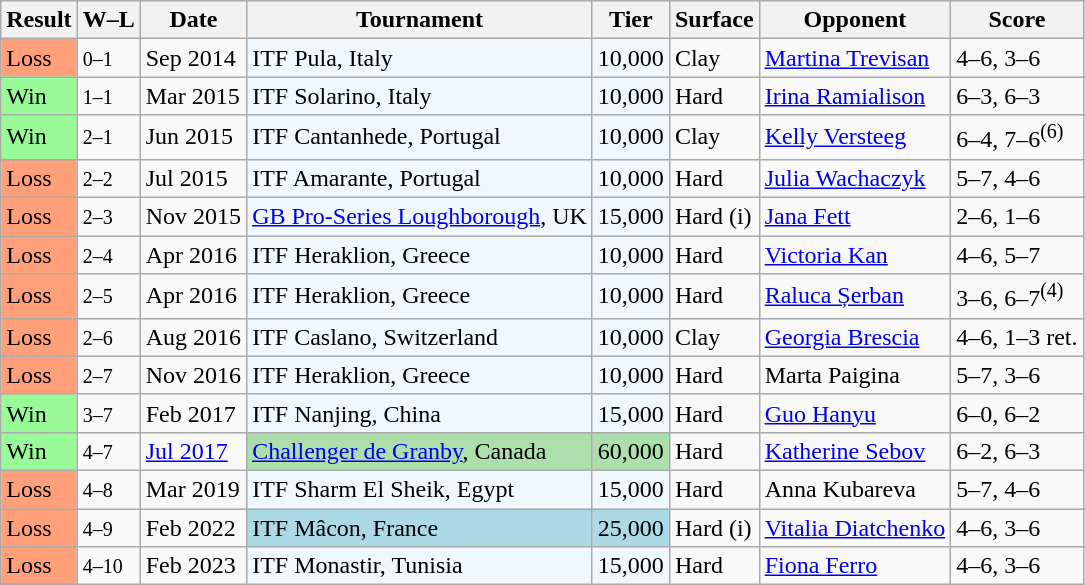<table class="sortable wikitable">
<tr>
<th>Result</th>
<th class="unsortable">W–L</th>
<th>Date</th>
<th>Tournament</th>
<th>Tier</th>
<th>Surface</th>
<th>Opponent</th>
<th class="unsortable">Score</th>
</tr>
<tr>
<td bgcolor="FFA07A">Loss</td>
<td><small>0–1</small></td>
<td>Sep 2014</td>
<td style="background:#f0f8ff;">ITF Pula, Italy</td>
<td style="background:#f0f8ff;">10,000</td>
<td>Clay</td>
<td> <a href='#'>Martina Trevisan</a></td>
<td>4–6, 3–6</td>
</tr>
<tr>
<td bgcolor="98FB98">Win</td>
<td><small>1–1</small></td>
<td>Mar 2015</td>
<td style="background:#f0f8ff;">ITF Solarino, Italy</td>
<td style="background:#f0f8ff;">10,000</td>
<td>Hard</td>
<td> <a href='#'>Irina Ramialison</a></td>
<td>6–3, 6–3</td>
</tr>
<tr>
<td bgcolor="98FB98">Win</td>
<td><small>2–1</small></td>
<td>Jun 2015</td>
<td style="background:#f0f8ff;">ITF Cantanhede, Portugal</td>
<td style="background:#f0f8ff;">10,000</td>
<td>Clay</td>
<td> <a href='#'>Kelly Versteeg</a></td>
<td>6–4, 7–6<sup>(6)</sup></td>
</tr>
<tr>
<td bgcolor="FFA07A">Loss</td>
<td><small>2–2</small></td>
<td>Jul 2015</td>
<td style="background:#f0f8ff;">ITF Amarante, Portugal</td>
<td style="background:#f0f8ff;">10,000</td>
<td>Hard</td>
<td> <a href='#'>Julia Wachaczyk</a></td>
<td>5–7, 4–6</td>
</tr>
<tr>
<td bgcolor="FFA07A">Loss</td>
<td><small>2–3</small></td>
<td>Nov 2015</td>
<td style="background:#f0f8ff;"><a href='#'>GB Pro-Series Loughborough</a>, UK</td>
<td style="background:#f0f8ff;">15,000</td>
<td>Hard (i)</td>
<td> <a href='#'>Jana Fett</a></td>
<td>2–6, 1–6</td>
</tr>
<tr>
<td bgcolor="FFA07A">Loss</td>
<td><small>2–4</small></td>
<td>Apr 2016</td>
<td style="background:#f0f8ff;">ITF Heraklion, Greece</td>
<td style="background:#f0f8ff;">10,000</td>
<td>Hard</td>
<td> <a href='#'>Victoria Kan</a></td>
<td>4–6, 5–7</td>
</tr>
<tr>
<td bgcolor="FFA07A">Loss</td>
<td><small>2–5</small></td>
<td>Apr 2016</td>
<td style="background:#f0f8ff;">ITF Heraklion, Greece</td>
<td style="background:#f0f8ff;">10,000</td>
<td>Hard</td>
<td> <a href='#'>Raluca Șerban</a></td>
<td>3–6, 6–7<sup>(4)</sup></td>
</tr>
<tr>
<td bgcolor="FFA07A">Loss</td>
<td><small>2–6</small></td>
<td>Aug 2016</td>
<td style="background:#f0f8ff;">ITF Caslano, Switzerland</td>
<td style="background:#f0f8ff;">10,000</td>
<td>Clay</td>
<td> <a href='#'>Georgia Brescia</a></td>
<td>4–6, 1–3 ret.</td>
</tr>
<tr>
<td bgcolor="FFA07A">Loss</td>
<td><small>2–7</small></td>
<td>Nov 2016</td>
<td style="background:#f0f8ff;">ITF Heraklion, Greece</td>
<td style="background:#f0f8ff;">10,000</td>
<td>Hard</td>
<td> Marta Paigina</td>
<td>5–7, 3–6</td>
</tr>
<tr>
<td bgcolor="98FB98">Win</td>
<td><small>3–7</small></td>
<td>Feb 2017</td>
<td style="background:#f0f8ff;">ITF Nanjing, China</td>
<td style="background:#f0f8ff;">15,000</td>
<td>Hard</td>
<td> <a href='#'>Guo Hanyu</a></td>
<td>6–0, 6–2</td>
</tr>
<tr>
<td bgcolor="98FB98">Win</td>
<td><small>4–7</small></td>
<td><a href='#'>Jul 2017</a></td>
<td style="background:#addfad;"><a href='#'>Challenger de Granby</a>, Canada</td>
<td style="background:#addfad;">60,000</td>
<td>Hard</td>
<td> <a href='#'>Katherine Sebov</a></td>
<td>6–2, 6–3</td>
</tr>
<tr>
<td bgcolor="FFA07A">Loss</td>
<td><small>4–8</small></td>
<td>Mar 2019</td>
<td style="background:#f0f8ff;">ITF Sharm El Sheik, Egypt</td>
<td style="background:#f0f8ff;">15,000</td>
<td>Hard</td>
<td> Anna Kubareva</td>
<td>5–7, 4–6</td>
</tr>
<tr>
<td bgcolor="FFA07A">Loss</td>
<td><small>4–9</small></td>
<td>Feb 2022</td>
<td bgcolor=lightblue>ITF Mâcon, France</td>
<td bgcolor=lightblue>25,000</td>
<td>Hard (i)</td>
<td> <a href='#'>Vitalia Diatchenko</a></td>
<td>4–6, 3–6</td>
</tr>
<tr>
<td bgcolor="FFA07A">Loss</td>
<td><small>4–10</small></td>
<td>Feb 2023</td>
<td bgcolor=f0f8ff>ITF Monastir, Tunisia</td>
<td bgcolor=f0f8ff>15,000</td>
<td>Hard</td>
<td> <a href='#'>Fiona Ferro</a></td>
<td>4–6, 3–6</td>
</tr>
</table>
